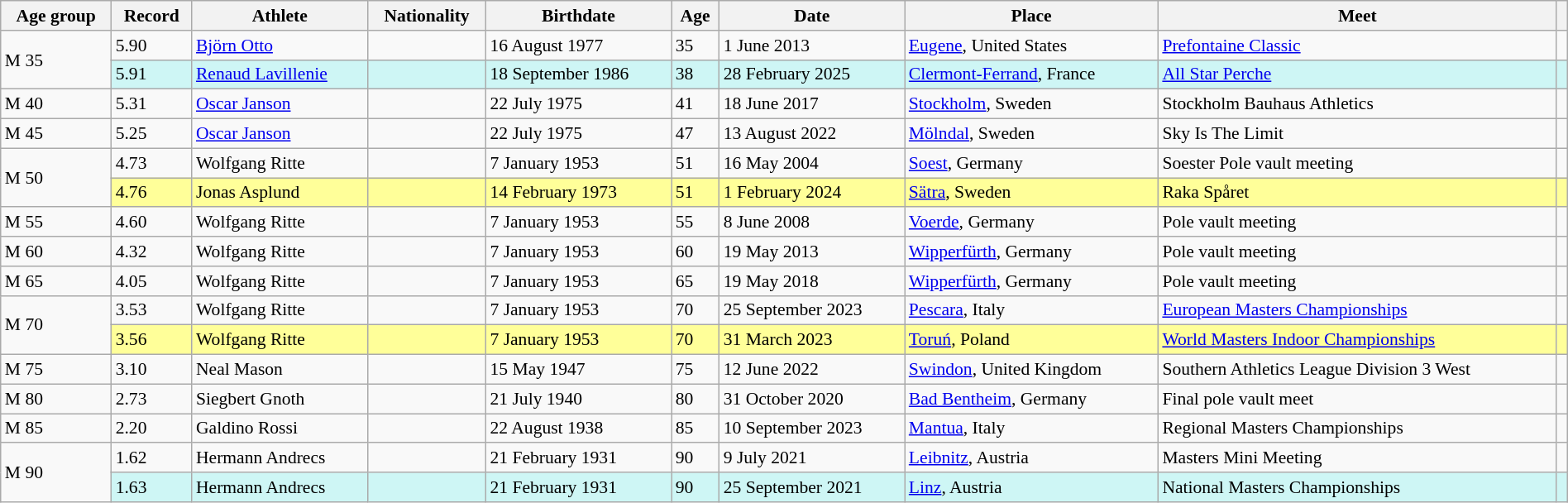<table class="wikitable" style="font-size:90%; width: 100%;">
<tr>
<th>Age group</th>
<th>Record</th>
<th>Athlete</th>
<th>Nationality</th>
<th>Birthdate</th>
<th>Age</th>
<th>Date</th>
<th>Place</th>
<th>Meet</th>
<th></th>
</tr>
<tr>
<td rowspan=2>M 35</td>
<td>5.90</td>
<td><a href='#'>Björn Otto</a></td>
<td></td>
<td>16 August 1977</td>
<td>35</td>
<td>1 June 2013</td>
<td><a href='#'>Eugene</a>, United States</td>
<td><a href='#'>Prefontaine Classic</a></td>
<td></td>
</tr>
<tr style="background:#cef6f5;">
<td>5.91 </td>
<td><a href='#'>Renaud Lavillenie</a></td>
<td></td>
<td>18 September 1986</td>
<td>38</td>
<td>28 February 2025</td>
<td><a href='#'>Clermont-Ferrand</a>, France</td>
<td><a href='#'>All Star Perche</a></td>
<td></td>
</tr>
<tr>
<td>M 40</td>
<td>5.31</td>
<td><a href='#'>Oscar Janson</a></td>
<td></td>
<td>22 July 1975</td>
<td>41</td>
<td>18 June 2017</td>
<td><a href='#'>Stockholm</a>, Sweden</td>
<td>Stockholm Bauhaus Athletics</td>
<td></td>
</tr>
<tr>
<td>M 45</td>
<td>5.25</td>
<td><a href='#'>Oscar Janson</a></td>
<td></td>
<td>22 July 1975</td>
<td>47</td>
<td>13 August 2022</td>
<td><a href='#'>Mölndal</a>, Sweden</td>
<td>Sky Is The Limit</td>
<td></td>
</tr>
<tr>
<td rowspan=2>M 50</td>
<td>4.73</td>
<td>Wolfgang Ritte</td>
<td></td>
<td>7 January 1953</td>
<td>51</td>
<td>16 May 2004</td>
<td><a href='#'>Soest</a>, Germany</td>
<td>Soester Pole vault meeting</td>
<td></td>
</tr>
<tr style="background:#ff9;">
<td>4.76 </td>
<td>Jonas Asplund</td>
<td></td>
<td>14 February 1973</td>
<td>51</td>
<td>1 February 2024</td>
<td><a href='#'>Sätra</a>, Sweden</td>
<td>Raka Spåret</td>
<td></td>
</tr>
<tr>
<td>M 55</td>
<td>4.60</td>
<td>Wolfgang Ritte</td>
<td></td>
<td>7 January 1953</td>
<td>55</td>
<td>8 June 2008</td>
<td><a href='#'>Voerde</a>, Germany</td>
<td>Pole vault meeting</td>
<td></td>
</tr>
<tr>
<td>M 60</td>
<td>4.32</td>
<td>Wolfgang Ritte</td>
<td></td>
<td>7 January 1953</td>
<td>60</td>
<td>19 May 2013</td>
<td><a href='#'>Wipperfürth</a>, Germany</td>
<td>Pole vault meeting</td>
<td></td>
</tr>
<tr>
<td>M 65</td>
<td>4.05</td>
<td>Wolfgang Ritte</td>
<td></td>
<td>7 January 1953</td>
<td>65</td>
<td>19 May 2018</td>
<td><a href='#'>Wipperfürth</a>, Germany</td>
<td>Pole vault meeting</td>
<td></td>
</tr>
<tr>
<td rowspan=2>M 70</td>
<td>3.53</td>
<td>Wolfgang Ritte</td>
<td></td>
<td>7 January 1953</td>
<td>70</td>
<td>25 September 2023</td>
<td><a href='#'>Pescara</a>, Italy</td>
<td><a href='#'>European Masters Championships</a></td>
<td></td>
</tr>
<tr style="background:#ff9;">
<td>3.56 </td>
<td>Wolfgang Ritte</td>
<td></td>
<td>7 January 1953</td>
<td>70</td>
<td>31 March 2023</td>
<td><a href='#'>Toruń</a>, Poland</td>
<td><a href='#'>World Masters Indoor Championships</a></td>
<td></td>
</tr>
<tr>
<td>M 75</td>
<td>3.10</td>
<td>Neal Mason</td>
<td></td>
<td>15 May 1947</td>
<td>75</td>
<td>12 June 2022</td>
<td><a href='#'>Swindon</a>, United Kingdom</td>
<td>Southern Athletics League Division 3 West</td>
<td></td>
</tr>
<tr>
<td>M 80</td>
<td>2.73</td>
<td>Siegbert Gnoth</td>
<td></td>
<td>21 July 1940</td>
<td>80</td>
<td>31 October 2020</td>
<td><a href='#'>Bad Bentheim</a>, Germany</td>
<td>Final pole vault meet</td>
<td></td>
</tr>
<tr>
<td>M 85</td>
<td>2.20</td>
<td>Galdino Rossi</td>
<td></td>
<td>22 August 1938</td>
<td>85</td>
<td>10 September 2023</td>
<td><a href='#'>Mantua</a>, Italy</td>
<td>Regional Masters Championships</td>
<td></td>
</tr>
<tr>
<td rowspan=2>M 90</td>
<td>1.62</td>
<td>Hermann Andrecs</td>
<td></td>
<td>21 February 1931</td>
<td>90</td>
<td>9 July 2021</td>
<td><a href='#'>Leibnitz</a>, Austria</td>
<td>Masters Mini Meeting</td>
<td></td>
</tr>
<tr style="background:#cef6f5;">
<td>1.63</td>
<td>Hermann Andrecs</td>
<td></td>
<td>21 February 1931</td>
<td>90</td>
<td>25 September 2021</td>
<td><a href='#'>Linz</a>, Austria</td>
<td>National Masters Championships</td>
<td></td>
</tr>
</table>
